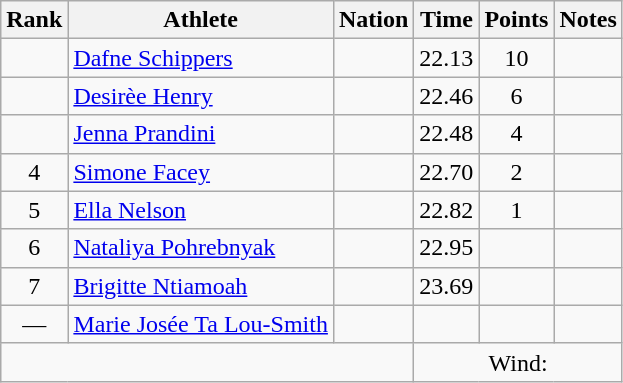<table class="wikitable mw-datatable sortable" style="text-align:center;">
<tr>
<th>Rank</th>
<th>Athlete</th>
<th>Nation</th>
<th>Time</th>
<th>Points</th>
<th>Notes</th>
</tr>
<tr>
<td></td>
<td align=left><a href='#'>Dafne Schippers</a></td>
<td align=left></td>
<td>22.13</td>
<td>10</td>
<td></td>
</tr>
<tr>
<td></td>
<td align=left><a href='#'>Desirèe Henry</a></td>
<td align=left></td>
<td>22.46</td>
<td>6</td>
<td></td>
</tr>
<tr>
<td></td>
<td align=left><a href='#'>Jenna Prandini</a></td>
<td align=left></td>
<td>22.48</td>
<td>4</td>
<td></td>
</tr>
<tr>
<td>4</td>
<td align=left><a href='#'>Simone Facey</a></td>
<td align=left></td>
<td>22.70</td>
<td>2</td>
<td></td>
</tr>
<tr>
<td>5</td>
<td align=left><a href='#'>Ella Nelson</a></td>
<td align=left></td>
<td>22.82</td>
<td>1</td>
<td></td>
</tr>
<tr>
<td>6</td>
<td align=left><a href='#'>Nataliya Pohrebnyak</a></td>
<td align=left></td>
<td>22.95</td>
<td></td>
<td></td>
</tr>
<tr>
<td>7</td>
<td align=left><a href='#'>Brigitte Ntiamoah</a></td>
<td align=left></td>
<td>23.69</td>
<td></td>
<td></td>
</tr>
<tr>
<td>—</td>
<td align=left><a href='#'>Marie Josée Ta Lou-Smith</a></td>
<td align=left></td>
<td></td>
<td></td>
<td></td>
</tr>
<tr class="sortbottom">
<td colspan=3></td>
<td colspan=3>Wind: </td>
</tr>
</table>
